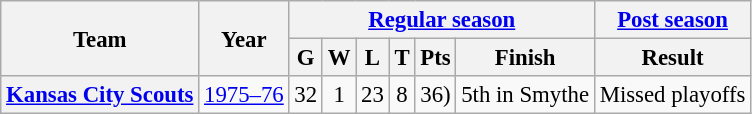<table class="wikitable" style="font-size: 95%; text-align:center;">
<tr>
<th rowspan="2">Team</th>
<th rowspan="2">Year</th>
<th colspan="6"><a href='#'>Regular season</a></th>
<th colspan="1"><a href='#'>Post season</a></th>
</tr>
<tr>
<th>G</th>
<th>W</th>
<th>L</th>
<th>T</th>
<th>Pts</th>
<th>Finish</th>
<th>Result</th>
</tr>
<tr>
<th><a href='#'>Kansas City Scouts</a></th>
<td><a href='#'>1975–76</a></td>
<td>32</td>
<td>1</td>
<td>23</td>
<td>8</td>
<td>36)</td>
<td>5th in Smythe</td>
<td>Missed playoffs</td>
</tr>
</table>
